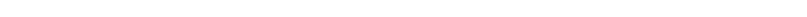<table style="width:66%; text-align:center;">
<tr style="color:white;">
<td style="background:"><strong>4</strong></td>
<td style="background:"><strong>3</strong></td>
<td style="background:"><strong>17</strong></td>
</tr>
</table>
